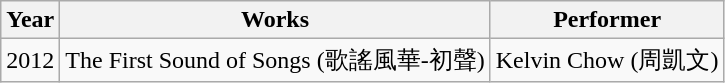<table class="wikitable">
<tr>
<th>Year</th>
<th>Works</th>
<th>Performer</th>
</tr>
<tr>
<td>2012</td>
<td>The First Sound of Songs (歌謠風華-初聲)</td>
<td>Kelvin Chow (周凱文)</td>
</tr>
</table>
